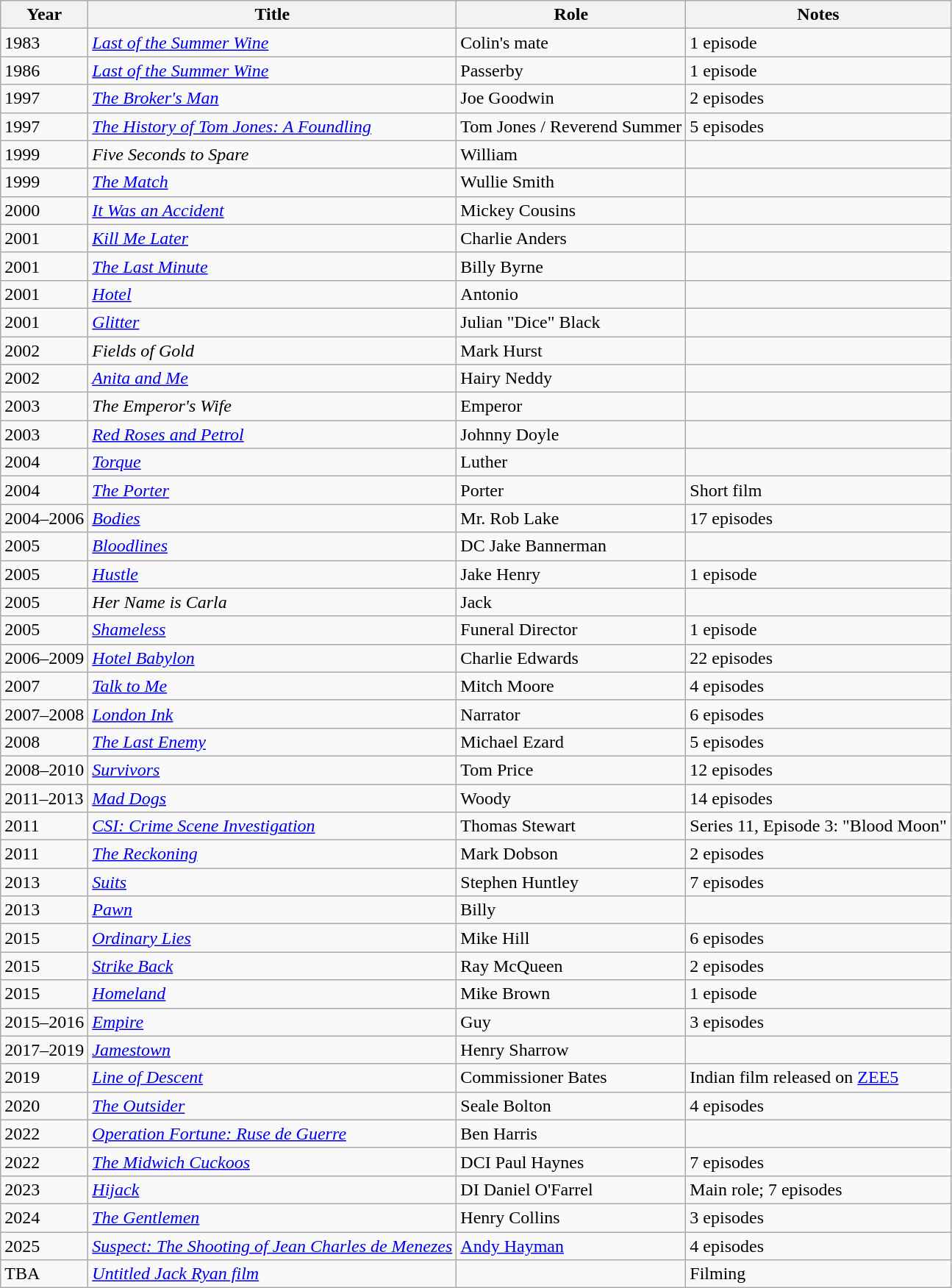<table class="wikitable sortable">
<tr>
<th>Year</th>
<th>Title</th>
<th>Role</th>
<th>Notes</th>
</tr>
<tr>
<td>1983</td>
<td><em><a href='#'>Last of the Summer Wine</a></em></td>
<td>Colin's mate</td>
<td>1 episode</td>
</tr>
<tr>
<td>1986</td>
<td><em><a href='#'>Last of the Summer Wine</a></em></td>
<td>Passerby</td>
<td>1 episode</td>
</tr>
<tr>
<td>1997</td>
<td><em><a href='#'>The Broker's Man</a></em></td>
<td>Joe Goodwin</td>
<td>2 episodes</td>
</tr>
<tr>
<td>1997</td>
<td><em><a href='#'>The History of Tom Jones: A Foundling</a></em></td>
<td>Tom Jones / Reverend Summer</td>
<td>5 episodes</td>
</tr>
<tr>
<td>1999</td>
<td><em>Five Seconds to Spare</em></td>
<td>William</td>
<td></td>
</tr>
<tr>
<td>1999</td>
<td><em><a href='#'>The Match</a></em></td>
<td>Wullie Smith</td>
<td></td>
</tr>
<tr>
<td>2000</td>
<td><em><a href='#'>It Was an Accident</a></em></td>
<td>Mickey Cousins</td>
<td></td>
</tr>
<tr>
<td>2001</td>
<td><em><a href='#'>Kill Me Later</a></em></td>
<td>Charlie Anders</td>
<td></td>
</tr>
<tr>
<td>2001</td>
<td><em><a href='#'>The Last Minute</a></em></td>
<td>Billy Byrne</td>
<td></td>
</tr>
<tr>
<td>2001</td>
<td><em><a href='#'>Hotel</a></em></td>
<td>Antonio</td>
<td></td>
</tr>
<tr>
<td>2001</td>
<td><em><a href='#'>Glitter</a></em></td>
<td>Julian "Dice" Black</td>
<td></td>
</tr>
<tr>
<td>2002</td>
<td><em>Fields of Gold</em></td>
<td>Mark Hurst</td>
<td></td>
</tr>
<tr>
<td>2002</td>
<td><em><a href='#'>Anita and Me</a></em></td>
<td>Hairy Neddy</td>
<td></td>
</tr>
<tr>
<td>2003</td>
<td><em>The Emperor's Wife</em></td>
<td>Emperor</td>
<td></td>
</tr>
<tr>
<td>2003</td>
<td><em><a href='#'>Red Roses and Petrol</a></em></td>
<td>Johnny Doyle</td>
<td></td>
</tr>
<tr>
<td>2004</td>
<td><em><a href='#'>Torque</a></em></td>
<td>Luther</td>
<td></td>
</tr>
<tr>
<td>2004</td>
<td><em><a href='#'>The Porter</a></em></td>
<td>Porter</td>
<td>Short film</td>
</tr>
<tr>
<td>2004–2006</td>
<td><em><a href='#'>Bodies</a></em></td>
<td>Mr. Rob Lake</td>
<td>17 episodes</td>
</tr>
<tr>
<td>2005</td>
<td><em><a href='#'>Bloodlines</a></em></td>
<td>DC Jake Bannerman</td>
<td></td>
</tr>
<tr>
<td>2005</td>
<td><em><a href='#'>Hustle</a></em></td>
<td>Jake Henry</td>
<td>1 episode</td>
</tr>
<tr>
<td>2005</td>
<td><em>Her Name is Carla</em></td>
<td>Jack</td>
<td></td>
</tr>
<tr>
<td>2005</td>
<td><em><a href='#'>Shameless</a></em></td>
<td>Funeral Director</td>
<td>1 episode</td>
</tr>
<tr>
<td>2006–2009</td>
<td><em><a href='#'>Hotel Babylon</a></em></td>
<td>Charlie Edwards</td>
<td>22 episodes</td>
</tr>
<tr>
<td>2007</td>
<td><em><a href='#'>Talk to Me</a></em></td>
<td>Mitch Moore</td>
<td>4 episodes</td>
</tr>
<tr>
<td>2007–2008</td>
<td><em><a href='#'>London Ink</a></em></td>
<td>Narrator</td>
<td>6 episodes</td>
</tr>
<tr>
<td>2008</td>
<td><em><a href='#'>The Last Enemy</a></em></td>
<td>Michael Ezard</td>
<td>5 episodes</td>
</tr>
<tr>
<td>2008–2010</td>
<td><em><a href='#'>Survivors</a></em></td>
<td>Tom Price</td>
<td>12 episodes</td>
</tr>
<tr>
<td>2011–2013</td>
<td><em><a href='#'>Mad Dogs</a></em></td>
<td>Woody</td>
<td>14 episodes</td>
</tr>
<tr>
<td>2011</td>
<td><em><a href='#'>CSI: Crime Scene Investigation</a></em></td>
<td>Thomas Stewart</td>
<td>Series 11, Episode 3: "Blood Moon"</td>
</tr>
<tr>
<td>2011</td>
<td><em><a href='#'>The Reckoning</a></em></td>
<td>Mark Dobson</td>
<td>2 episodes</td>
</tr>
<tr>
<td>2013</td>
<td><em><a href='#'>Suits</a></em></td>
<td>Stephen Huntley</td>
<td>7 episodes</td>
</tr>
<tr>
<td>2013</td>
<td><em><a href='#'>Pawn</a></em></td>
<td>Billy</td>
<td></td>
</tr>
<tr>
<td>2015</td>
<td><em><a href='#'>Ordinary Lies</a></em></td>
<td>Mike Hill</td>
<td>6 episodes</td>
</tr>
<tr>
<td>2015</td>
<td><em><a href='#'>Strike Back</a></em></td>
<td>Ray McQueen</td>
<td>2 episodes</td>
</tr>
<tr>
<td>2015</td>
<td><em><a href='#'>Homeland</a></em></td>
<td>Mike Brown</td>
<td>1 episode</td>
</tr>
<tr>
<td>2015–2016</td>
<td><em><a href='#'>Empire</a></em></td>
<td>Guy</td>
<td>3 episodes</td>
</tr>
<tr>
<td>2017–2019</td>
<td><em><a href='#'>Jamestown</a></em></td>
<td>Henry Sharrow</td>
<td></td>
</tr>
<tr>
<td>2019</td>
<td><em><a href='#'>Line of Descent</a></em></td>
<td>Commissioner Bates</td>
<td>Indian film released on <a href='#'>ZEE5</a></td>
</tr>
<tr>
<td>2020</td>
<td><em><a href='#'>The Outsider</a></em></td>
<td>Seale Bolton</td>
<td>4 episodes</td>
</tr>
<tr>
<td>2022</td>
<td><em><a href='#'>Operation Fortune: Ruse de Guerre</a></em></td>
<td>Ben Harris</td>
<td></td>
</tr>
<tr>
<td>2022</td>
<td><em><a href='#'>The Midwich Cuckoos</a></em></td>
<td>DCI Paul Haynes</td>
<td>7 episodes</td>
</tr>
<tr>
<td>2023</td>
<td><em><a href='#'>Hijack</a></em></td>
<td>DI Daniel O'Farrel</td>
<td>Main role; 7 episodes</td>
</tr>
<tr>
<td>2024</td>
<td><em><a href='#'>The Gentlemen</a></em></td>
<td>Henry Collins</td>
<td>3 episodes</td>
</tr>
<tr>
<td>2025</td>
<td><em><a href='#'>Suspect: The Shooting of Jean Charles de Menezes</a></em></td>
<td><a href='#'>Andy Hayman</a></td>
<td>4 episodes</td>
</tr>
<tr>
<td>TBA</td>
<td><em><a href='#'>Untitled Jack Ryan film</a></em></td>
<td></td>
<td>Filming</td>
</tr>
</table>
